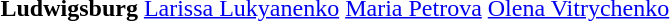<table>
<tr>
<th scope=row style="text-align:left">Ludwigsburg</th>
<td style="height:30px;"> <a href='#'>Larissa Lukyanenko</a></td>
<td style="height:30px;"> <a href='#'>Maria Petrova</a></td>
<td style="height:30px;"> <a href='#'>Olena Vitrychenko</a></td>
</tr>
<tr>
</tr>
</table>
